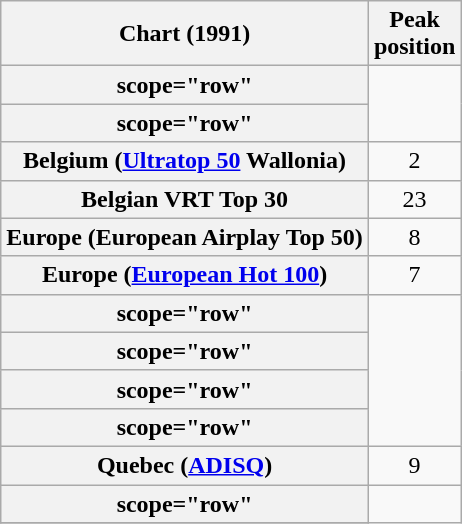<table class="wikitable sortable plainrowheaders">
<tr>
<th>Chart (1991)</th>
<th>Peak<br>position</th>
</tr>
<tr>
<th>scope="row"</th>
</tr>
<tr>
<th>scope="row"</th>
</tr>
<tr>
<th scope="row">Belgium (<a href='#'>Ultratop 50</a> Wallonia)</th>
<td align="center">2</td>
</tr>
<tr>
<th scope="row">Belgian VRT Top 30</th>
<td align="center">23</td>
</tr>
<tr>
<th scope="row">Europe (European Airplay Top 50)</th>
<td align="center">8</td>
</tr>
<tr>
<th scope="row">Europe (<a href='#'>European Hot 100</a>)</th>
<td align="center">7</td>
</tr>
<tr>
<th>scope="row"</th>
</tr>
<tr>
<th>scope="row"</th>
</tr>
<tr>
<th>scope="row"</th>
</tr>
<tr>
<th>scope="row"</th>
</tr>
<tr>
<th scope="row">Quebec (<a href='#'>ADISQ</a>)</th>
<td align="center">9</td>
</tr>
<tr>
<th>scope="row"</th>
</tr>
<tr>
</tr>
</table>
